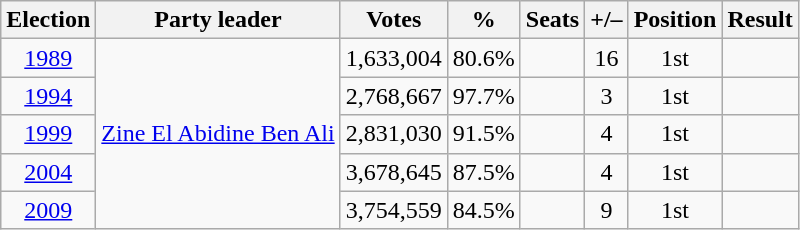<table class=wikitable style=text-align:center>
<tr>
<th>Election</th>
<th>Party leader</th>
<th>Votes</th>
<th>%</th>
<th>Seats</th>
<th>+/–</th>
<th>Position</th>
<th>Result</th>
</tr>
<tr>
<td><a href='#'>1989</a></td>
<td rowspan=5><a href='#'>Zine El Abidine Ben Ali</a></td>
<td>1,633,004</td>
<td>80.6%</td>
<td></td>
<td> 16</td>
<td> 1st</td>
<td></td>
</tr>
<tr>
<td><a href='#'>1994</a></td>
<td>2,768,667</td>
<td>97.7%</td>
<td></td>
<td> 3</td>
<td> 1st</td>
<td></td>
</tr>
<tr>
<td><a href='#'>1999</a></td>
<td>2,831,030</td>
<td>91.5%</td>
<td></td>
<td> 4</td>
<td> 1st</td>
<td></td>
</tr>
<tr>
<td><a href='#'>2004</a></td>
<td>3,678,645</td>
<td>87.5%</td>
<td></td>
<td> 4</td>
<td> 1st</td>
<td></td>
</tr>
<tr>
<td><a href='#'>2009</a></td>
<td>3,754,559</td>
<td>84.5%</td>
<td></td>
<td> 9</td>
<td> 1st</td>
<td></td>
</tr>
</table>
